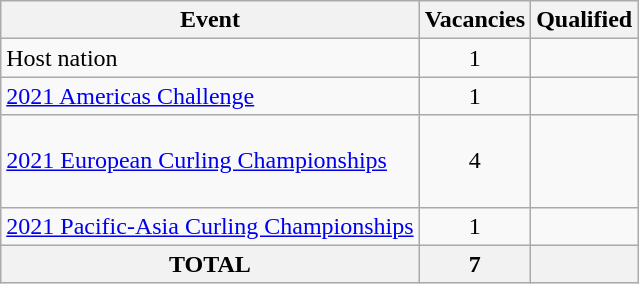<table class="wikitable">
<tr>
<th scope="col">Event</th>
<th scope="col">Vacancies</th>
<th scope="col">Qualified</th>
</tr>
<tr>
<td>Host nation</td>
<td align=center>1</td>
<td></td>
</tr>
<tr>
<td><a href='#'>2021 Americas Challenge</a></td>
<td align=center>1</td>
<td></td>
</tr>
<tr>
<td><a href='#'>2021 European Curling Championships</a></td>
<td align=center>4</td>
<td> <br>  <br>  <br> </td>
</tr>
<tr>
<td><a href='#'>2021 Pacific-Asia Curling Championships</a></td>
<td align=center>1</td>
<td><s></s> <br> </td>
</tr>
<tr>
<th>TOTAL</th>
<th>7</th>
<th></th>
</tr>
</table>
